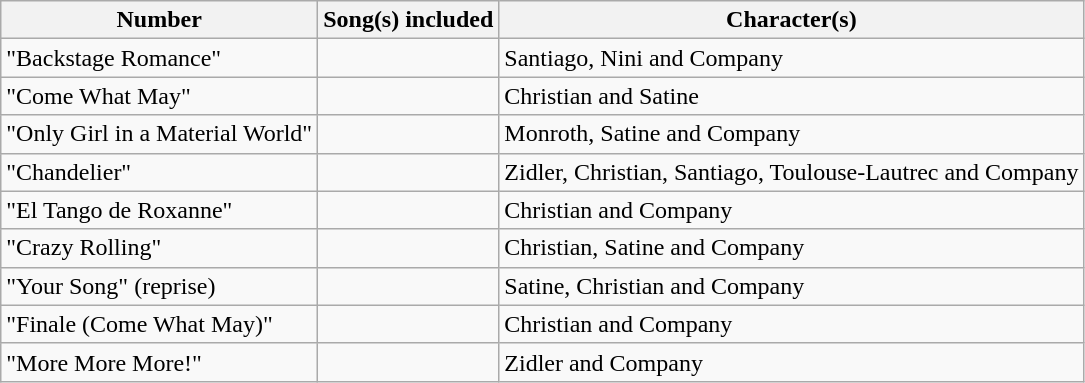<table class="wikitable">
<tr>
<th>Number</th>
<th>Song(s) included</th>
<th>Character(s)</th>
</tr>
<tr>
<td>"Backstage Romance"</td>
<td></td>
<td>Santiago, Nini and Company</td>
</tr>
<tr>
<td>"Come What May"</td>
<td></td>
<td>Christian and Satine</td>
</tr>
<tr>
<td>"Only Girl in a Material World"</td>
<td></td>
<td>Monroth, Satine and Company</td>
</tr>
<tr>
<td>"Chandelier"</td>
<td></td>
<td>Zidler, Christian, Santiago, Toulouse-Lautrec and Company</td>
</tr>
<tr>
<td>"El Tango de Roxanne"</td>
<td></td>
<td>Christian and Company</td>
</tr>
<tr>
<td>"Crazy Rolling"</td>
<td></td>
<td>Christian, Satine and Company</td>
</tr>
<tr>
<td>"Your Song" (reprise)</td>
<td></td>
<td>Satine, Christian and Company</td>
</tr>
<tr>
<td>"Finale (Come What May)"</td>
<td></td>
<td>Christian and Company</td>
</tr>
<tr>
<td>"More More More!"</td>
<td></td>
<td>Zidler and Company</td>
</tr>
</table>
